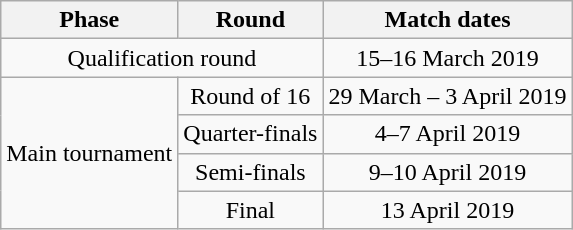<table class="wikitable" style="text-align:center">
<tr>
<th>Phase</th>
<th>Round</th>
<th>Match dates</th>
</tr>
<tr>
<td colspan=2>Qualification round</td>
<td>15–16 March 2019</td>
</tr>
<tr>
<td rowspan=4>Main tournament</td>
<td>Round of 16</td>
<td>29 March – 3 April 2019</td>
</tr>
<tr>
<td>Quarter-finals</td>
<td>4–7 April 2019</td>
</tr>
<tr>
<td>Semi-finals</td>
<td>9–10 April 2019</td>
</tr>
<tr>
<td>Final</td>
<td>13 April 2019</td>
</tr>
</table>
